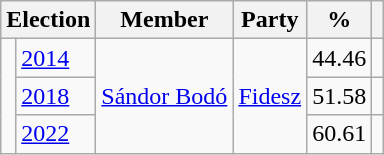<table class=wikitable>
<tr>
<th colspan=2>Election</th>
<th>Member</th>
<th>Party</th>
<th>%</th>
<th></th>
</tr>
<tr>
<td rowspan=3 bgcolor=></td>
<td><a href='#'>2014</a></td>
<td rowspan=3><a href='#'>Sándor Bodó</a></td>
<td rowspan=3><a href='#'>Fidesz</a></td>
<td align=right>44.46</td>
<td align=center></td>
</tr>
<tr>
<td><a href='#'>2018</a></td>
<td align=right>51.58</td>
<td align=center></td>
</tr>
<tr>
<td><a href='#'>2022</a></td>
<td align=right>60.61</td>
<td align=center></td>
</tr>
</table>
